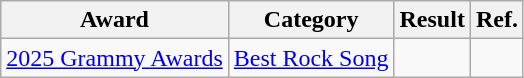<table class="wikitable col4center">
<tr>
<th>Award</th>
<th>Category</th>
<th>Result</th>
<th>Ref.</th>
</tr>
<tr>
<td><a href='#'>2025 Grammy Awards</a></td>
<td><a href='#'>Best Rock Song</a></td>
<td></td>
<td></td>
</tr>
</table>
